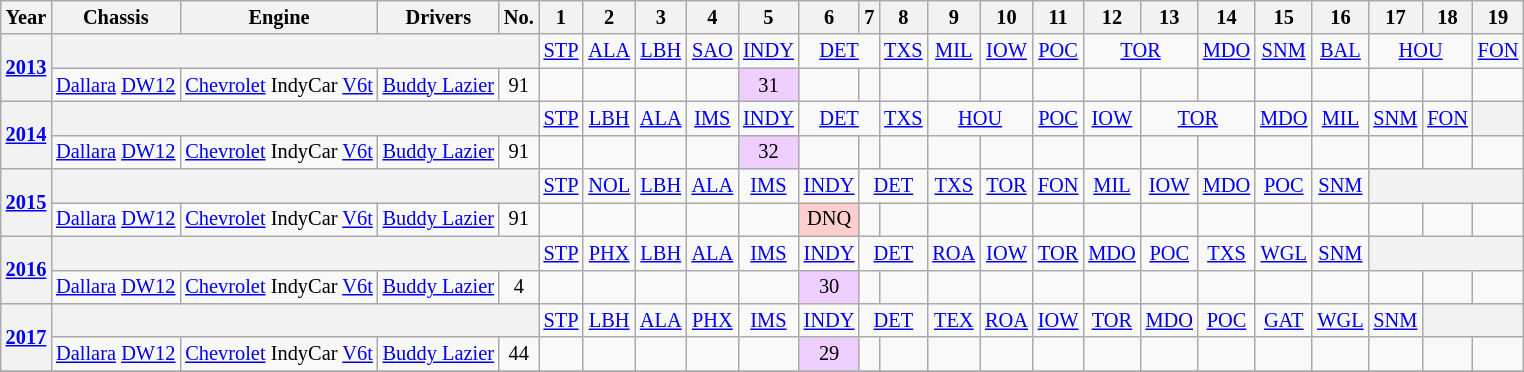<table class="wikitable" style="text-align:center; font-size:85%">
<tr>
<th>Year</th>
<th>Chassis</th>
<th>Engine</th>
<th>Drivers</th>
<th>No.</th>
<th>1</th>
<th>2</th>
<th>3</th>
<th>4</th>
<th>5</th>
<th>6</th>
<th>7</th>
<th>8</th>
<th>9</th>
<th>10</th>
<th>11</th>
<th>12</th>
<th>13</th>
<th>14</th>
<th>15</th>
<th>16</th>
<th>17</th>
<th>18</th>
<th>19</th>
</tr>
<tr>
<th rowspan=2><a href='#'>2013</a></th>
<th colspan=4></th>
<td><a href='#'>STP</a></td>
<td><a href='#'>ALA</a></td>
<td><a href='#'>LBH</a></td>
<td><a href='#'>SAO</a></td>
<td><a href='#'>INDY</a></td>
<td colspan=2><a href='#'>DET</a></td>
<td><a href='#'>TXS</a></td>
<td><a href='#'>MIL</a></td>
<td><a href='#'>IOW</a></td>
<td><a href='#'>POC</a></td>
<td colspan=2><a href='#'>TOR</a></td>
<td><a href='#'>MDO</a></td>
<td><a href='#'>SNM</a></td>
<td><a href='#'>BAL</a></td>
<td colspan=2><a href='#'>HOU</a></td>
<td><a href='#'>FON</a></td>
</tr>
<tr>
<td><a href='#'>Dallara</a> <a href='#'>DW12</a></td>
<td><a href='#'>Chevrolet</a> IndyCar <a href='#'>V6</a><a href='#'>t</a></td>
<td align="left"> <a href='#'>Buddy Lazier</a></td>
<td>91</td>
<td></td>
<td></td>
<td></td>
<td></td>
<td style="background:#EFCFFF;">31</td>
<td></td>
<td></td>
<td></td>
<td></td>
<td></td>
<td></td>
<td></td>
<td></td>
<td></td>
<td></td>
<td></td>
<td></td>
<td></td>
<td></td>
</tr>
<tr>
<th rowspan=2><a href='#'>2014</a></th>
<th colspan=4></th>
<td><a href='#'>STP</a></td>
<td><a href='#'>LBH</a></td>
<td><a href='#'>ALA</a></td>
<td><a href='#'>IMS</a></td>
<td><a href='#'>INDY</a></td>
<td colspan=2><a href='#'>DET</a></td>
<td><a href='#'>TXS</a></td>
<td colspan=2><a href='#'>HOU</a></td>
<td><a href='#'>POC</a></td>
<td><a href='#'>IOW</a></td>
<td colspan=2><a href='#'>TOR</a></td>
<td><a href='#'>MDO</a></td>
<td><a href='#'>MIL</a></td>
<td><a href='#'>SNM</a></td>
<td><a href='#'>FON</a></td>
<th></th>
</tr>
<tr>
<td><a href='#'>Dallara</a> <a href='#'>DW12</a></td>
<td><a href='#'>Chevrolet</a> IndyCar <a href='#'>V6</a><a href='#'>t</a></td>
<td align="left"> <a href='#'>Buddy Lazier</a></td>
<td>91</td>
<td></td>
<td></td>
<td></td>
<td></td>
<td style="background:#EFCFFF;">32</td>
<td></td>
<td></td>
<td></td>
<td></td>
<td></td>
<td></td>
<td></td>
<td></td>
<td></td>
<td></td>
<td></td>
<td></td>
<td></td>
<td></td>
</tr>
<tr>
<th rowspan=2><a href='#'>2015</a></th>
<th colspan=4></th>
<td><a href='#'>STP</a></td>
<td><a href='#'>NOL</a></td>
<td><a href='#'>LBH</a></td>
<td><a href='#'>ALA</a></td>
<td><a href='#'>IMS</a></td>
<td><a href='#'>INDY</a></td>
<td colspan=2><a href='#'>DET</a></td>
<td><a href='#'>TXS</a></td>
<td><a href='#'>TOR</a></td>
<td><a href='#'>FON</a></td>
<td><a href='#'>MIL</a></td>
<td><a href='#'>IOW</a></td>
<td><a href='#'>MDO</a></td>
<td><a href='#'>POC</a></td>
<td><a href='#'>SNM</a></td>
<th colspan=3></th>
</tr>
<tr>
<td><a href='#'>Dallara</a> <a href='#'>DW12</a></td>
<td><a href='#'>Chevrolet</a> IndyCar <a href='#'>V6</a><a href='#'>t</a></td>
<td align="left"> <a href='#'>Buddy Lazier</a></td>
<td>91</td>
<td></td>
<td></td>
<td></td>
<td></td>
<td></td>
<td style="background:#FFCFCF;">DNQ</td>
<td></td>
<td></td>
<td></td>
<td></td>
<td></td>
<td></td>
<td></td>
<td></td>
<td></td>
<td></td>
<td></td>
<td></td>
<td></td>
</tr>
<tr>
<th rowspan="2"><a href='#'>2016</a></th>
<th colspan=4></th>
<td><a href='#'>STP</a></td>
<td><a href='#'>PHX</a></td>
<td><a href='#'>LBH</a></td>
<td><a href='#'>ALA</a></td>
<td><a href='#'>IMS</a></td>
<td><a href='#'>INDY</a></td>
<td colspan="2"><a href='#'>DET</a></td>
<td><a href='#'>ROA</a></td>
<td><a href='#'>IOW</a></td>
<td><a href='#'>TOR</a></td>
<td><a href='#'>MDO</a></td>
<td><a href='#'>POC</a></td>
<td><a href='#'>TXS</a></td>
<td><a href='#'>WGL</a></td>
<td><a href='#'>SNM</a></td>
<th colspan=4></th>
</tr>
<tr>
<td><a href='#'>Dallara</a> <a href='#'>DW12</a></td>
<td><a href='#'>Chevrolet</a> IndyCar <a href='#'>V6</a><a href='#'>t</a></td>
<td align="left"> <a href='#'>Buddy Lazier</a></td>
<td>4</td>
<td></td>
<td></td>
<td></td>
<td></td>
<td></td>
<td style="background:#EFCFFF;">30</td>
<td></td>
<td></td>
<td></td>
<td></td>
<td></td>
<td></td>
<td></td>
<td></td>
<td></td>
<td></td>
<td></td>
<td></td>
<td></td>
</tr>
<tr>
<th rowspan="2"><a href='#'>2017</a></th>
<th colspan=4></th>
<td><a href='#'>STP</a></td>
<td><a href='#'>LBH</a></td>
<td><a href='#'>ALA</a></td>
<td><a href='#'>PHX</a></td>
<td><a href='#'>IMS</a></td>
<td><a href='#'>INDY</a></td>
<td colspan="2"><a href='#'>DET</a></td>
<td><a href='#'>TEX</a></td>
<td><a href='#'>ROA</a></td>
<td><a href='#'>IOW</a></td>
<td><a href='#'>TOR</a></td>
<td><a href='#'>MDO</a></td>
<td><a href='#'>POC</a></td>
<td><a href='#'>GAT</a></td>
<td><a href='#'>WGL</a></td>
<td><a href='#'>SNM</a></td>
<th colspan=2></th>
</tr>
<tr>
<td><a href='#'>Dallara</a> <a href='#'>DW12</a></td>
<td><a href='#'>Chevrolet</a> IndyCar <a href='#'>V6</a><a href='#'>t</a></td>
<td align="left"> <a href='#'>Buddy Lazier</a></td>
<td>44</td>
<td></td>
<td></td>
<td></td>
<td></td>
<td></td>
<td style="background:#EFCFFF;">29</td>
<td></td>
<td></td>
<td></td>
<td></td>
<td></td>
<td></td>
<td></td>
<td></td>
<td></td>
<td></td>
<td></td>
<td></td>
<td></td>
</tr>
<tr>
</tr>
</table>
